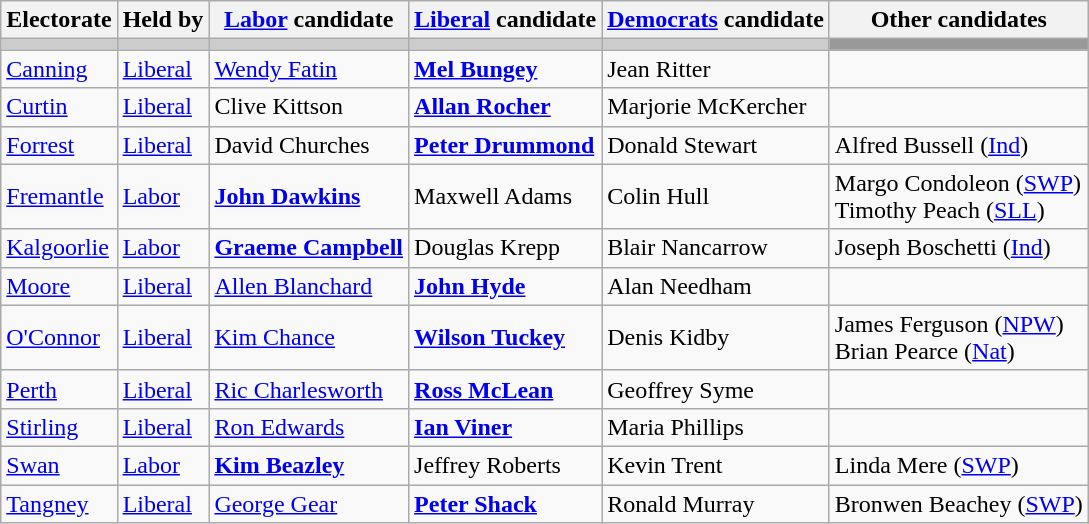<table class="wikitable">
<tr>
<th>Electorate</th>
<th>Held by</th>
<th><a href='#'>Labor</a> candidate</th>
<th><a href='#'>Liberal</a> candidate</th>
<th><a href='#'>Democrats</a> candidate</th>
<th>Other candidates</th>
</tr>
<tr bgcolor="#cccccc">
<td></td>
<td></td>
<td></td>
<td></td>
<td></td>
<td bgcolor="#999999"></td>
</tr>
<tr>
<td><a href='#'>Canning</a></td>
<td><a href='#'>Liberal</a></td>
<td><a href='#'>Wendy Fatin</a></td>
<td><strong><a href='#'>Mel Bungey</a></strong></td>
<td>Jean Ritter</td>
<td></td>
</tr>
<tr>
<td><a href='#'>Curtin</a></td>
<td><a href='#'>Liberal</a></td>
<td>Clive Kittson</td>
<td><strong><a href='#'>Allan Rocher</a></strong></td>
<td>Marjorie McKercher</td>
<td></td>
</tr>
<tr>
<td><a href='#'>Forrest</a></td>
<td><a href='#'>Liberal</a></td>
<td>David Churches</td>
<td><strong><a href='#'>Peter Drummond</a></strong></td>
<td>Donald Stewart</td>
<td>Alfred Bussell (<a href='#'>Ind</a>)</td>
</tr>
<tr>
<td><a href='#'>Fremantle</a></td>
<td><a href='#'>Labor</a></td>
<td><strong><a href='#'>John Dawkins</a></strong></td>
<td>Maxwell Adams</td>
<td>Colin Hull</td>
<td>Margo Condoleon (<a href='#'>SWP</a>)<br>Timothy Peach (<a href='#'>SLL</a>)</td>
</tr>
<tr>
<td><a href='#'>Kalgoorlie</a></td>
<td><a href='#'>Labor</a></td>
<td><strong><a href='#'>Graeme Campbell</a></strong></td>
<td>Douglas Krepp</td>
<td>Blair Nancarrow</td>
<td>Joseph Boschetti (<a href='#'>Ind</a>)</td>
</tr>
<tr>
<td><a href='#'>Moore</a></td>
<td><a href='#'>Liberal</a></td>
<td><a href='#'>Allen Blanchard</a></td>
<td><strong><a href='#'>John Hyde</a></strong></td>
<td>Alan Needham</td>
<td></td>
</tr>
<tr>
<td><a href='#'>O'Connor</a></td>
<td><a href='#'>Liberal</a></td>
<td><a href='#'>Kim Chance</a></td>
<td><strong><a href='#'>Wilson Tuckey</a></strong></td>
<td>Denis Kidby</td>
<td>James Ferguson (<a href='#'>NPW</a>)<br>Brian Pearce (<a href='#'>Nat</a>)</td>
</tr>
<tr>
<td><a href='#'>Perth</a></td>
<td><a href='#'>Liberal</a></td>
<td><a href='#'>Ric Charlesworth</a></td>
<td><strong><a href='#'>Ross McLean</a></strong></td>
<td>Geoffrey Syme</td>
<td></td>
</tr>
<tr>
<td><a href='#'>Stirling</a></td>
<td><a href='#'>Liberal</a></td>
<td><a href='#'>Ron Edwards</a></td>
<td><strong><a href='#'>Ian Viner</a></strong></td>
<td>Maria Phillips</td>
<td></td>
</tr>
<tr>
<td><a href='#'>Swan</a></td>
<td><a href='#'>Labor</a></td>
<td><strong><a href='#'>Kim Beazley</a></strong></td>
<td>Jeffrey Roberts</td>
<td>Kevin Trent</td>
<td>Linda Mere (<a href='#'>SWP</a>)</td>
</tr>
<tr>
<td><a href='#'>Tangney</a></td>
<td><a href='#'>Liberal</a></td>
<td><a href='#'>George Gear</a></td>
<td><strong><a href='#'>Peter Shack</a></strong></td>
<td>Ronald Murray</td>
<td>Bronwen Beachey (<a href='#'>SWP</a>)</td>
</tr>
</table>
